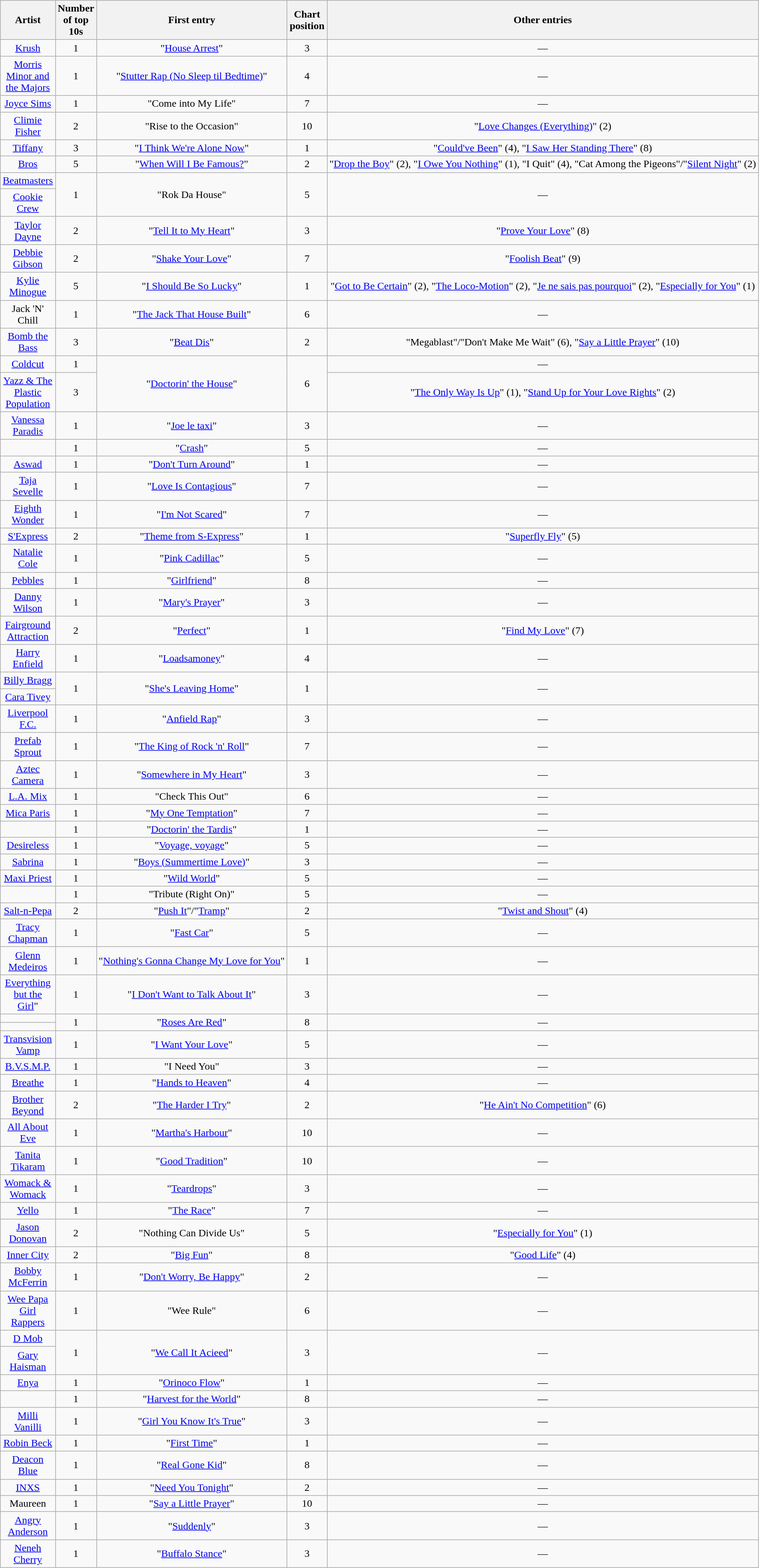<table class="wikitable sortable mw-collapsible mw-collapsed" style="text-align: center;">
<tr>
<th scope="col" style="width:55px;">Artist</th>
<th scope="col" style="width:55px;" data-sort-type="number">Number of top 10s</th>
<th scope="col" style="text-align:center;">First entry</th>
<th scope="col" style="width:55px;" data-sort-type="number">Chart position</th>
<th scope="col" style="text-align:center;">Other entries</th>
</tr>
<tr>
<td><a href='#'>Krush</a></td>
<td>1</td>
<td>"<a href='#'>House Arrest</a>"</td>
<td>3</td>
<td>—</td>
</tr>
<tr>
<td><a href='#'>Morris Minor and the Majors</a></td>
<td>1</td>
<td>"<a href='#'>Stutter Rap (No Sleep til Bedtime)</a>"</td>
<td>4</td>
<td>—</td>
</tr>
<tr>
<td><a href='#'>Joyce Sims</a></td>
<td>1</td>
<td>"Come into My Life"</td>
<td>7</td>
<td>—</td>
</tr>
<tr>
<td><a href='#'>Climie Fisher</a></td>
<td>2</td>
<td>"Rise to the Occasion"</td>
<td>10</td>
<td>"<a href='#'>Love Changes (Everything)</a>" (2)</td>
</tr>
<tr>
<td><a href='#'>Tiffany</a></td>
<td>3</td>
<td>"<a href='#'>I Think We're Alone Now</a>"</td>
<td>1</td>
<td>"<a href='#'>Could've Been</a>" (4), "<a href='#'>I Saw Her Standing There</a>" (8)</td>
</tr>
<tr>
<td><a href='#'>Bros</a></td>
<td>5</td>
<td>"<a href='#'>When Will I Be Famous?</a>"</td>
<td>2</td>
<td>"<a href='#'>Drop the Boy</a>" (2), "<a href='#'>I Owe You Nothing</a>" (1), "I Quit" (4), "Cat Among the Pigeons"/"<a href='#'>Silent Night</a>" (2)</td>
</tr>
<tr>
<td><a href='#'>Beatmasters</a></td>
<td rowspan="2">1</td>
<td rowspan="2">"Rok Da House"</td>
<td rowspan="2">5</td>
<td rowspan="2">—</td>
</tr>
<tr>
<td><a href='#'>Cookie Crew</a></td>
</tr>
<tr>
<td><a href='#'>Taylor Dayne</a></td>
<td>2</td>
<td>"<a href='#'>Tell It to My Heart</a>"</td>
<td>3</td>
<td>"<a href='#'>Prove Your Love</a>" (8)</td>
</tr>
<tr>
<td><a href='#'>Debbie Gibson</a></td>
<td>2</td>
<td>"<a href='#'>Shake Your Love</a>"</td>
<td>7</td>
<td>"<a href='#'>Foolish Beat</a>" (9)</td>
</tr>
<tr>
<td><a href='#'>Kylie Minogue</a></td>
<td>5</td>
<td>"<a href='#'>I Should Be So Lucky</a>"</td>
<td>1</td>
<td>"<a href='#'>Got to Be Certain</a>" (2), "<a href='#'>The Loco-Motion</a>" (2), "<a href='#'>Je ne sais pas pourquoi</a>" (2), "<a href='#'>Especially for You</a>" (1) </td>
</tr>
<tr>
<td>Jack 'N' Chill</td>
<td>1</td>
<td>"<a href='#'>The Jack That House Built</a>"</td>
<td>6</td>
<td>—</td>
</tr>
<tr>
<td><a href='#'>Bomb the Bass</a></td>
<td>3</td>
<td>"<a href='#'>Beat Dis</a>"</td>
<td>2</td>
<td>"Megablast"/"Don't Make Me Wait" (6), "<a href='#'>Say a Little Prayer</a>" (10)</td>
</tr>
<tr>
<td><a href='#'>Coldcut</a></td>
<td>1</td>
<td rowspan="2">"<a href='#'>Doctorin' the House</a>" </td>
<td rowspan="2">6</td>
<td>—</td>
</tr>
<tr>
<td><a href='#'>Yazz & The Plastic Population</a></td>
<td>3</td>
<td>"<a href='#'>The Only Way Is Up</a>" (1), "<a href='#'>Stand Up for Your Love Rights</a>" (2) </td>
</tr>
<tr>
<td><a href='#'>Vanessa Paradis</a></td>
<td>1</td>
<td>"<a href='#'>Joe le taxi</a>"</td>
<td>3</td>
<td>—</td>
</tr>
<tr>
<td></td>
<td>1</td>
<td>"<a href='#'>Crash</a>"</td>
<td>5</td>
<td>—</td>
</tr>
<tr>
<td><a href='#'>Aswad</a></td>
<td>1</td>
<td>"<a href='#'>Don't Turn Around</a>"</td>
<td>1</td>
<td>—</td>
</tr>
<tr>
<td><a href='#'>Taja Sevelle</a></td>
<td>1</td>
<td>"<a href='#'>Love Is Contagious</a>"</td>
<td>7</td>
<td>—</td>
</tr>
<tr>
<td><a href='#'>Eighth Wonder</a></td>
<td>1</td>
<td>"<a href='#'>I'm Not Scared</a>"</td>
<td>7</td>
<td>—</td>
</tr>
<tr>
<td><a href='#'>S'Express</a></td>
<td>2</td>
<td>"<a href='#'>Theme from S-Express</a>"</td>
<td>1</td>
<td>"<a href='#'>Superfly Fly</a>" (5)</td>
</tr>
<tr>
<td><a href='#'>Natalie Cole</a></td>
<td>1</td>
<td>"<a href='#'>Pink Cadillac</a>"</td>
<td>5</td>
<td>—</td>
</tr>
<tr>
<td><a href='#'>Pebbles</a></td>
<td>1</td>
<td>"<a href='#'>Girlfriend</a>"</td>
<td>8</td>
<td>—</td>
</tr>
<tr>
<td><a href='#'>Danny Wilson</a></td>
<td>1</td>
<td>"<a href='#'>Mary's Prayer</a>"</td>
<td>3</td>
<td>—</td>
</tr>
<tr>
<td><a href='#'>Fairground Attraction</a></td>
<td>2</td>
<td>"<a href='#'>Perfect</a>"</td>
<td>1</td>
<td>"<a href='#'>Find My Love</a>" (7)</td>
</tr>
<tr>
<td><a href='#'>Harry Enfield</a></td>
<td>1</td>
<td>"<a href='#'>Loadsamoney</a>"</td>
<td>4</td>
<td>—</td>
</tr>
<tr>
<td><a href='#'>Billy Bragg</a></td>
<td rowspan="2">1</td>
<td rowspan="2">"<a href='#'>She's Leaving Home</a>"</td>
<td rowspan="2">1</td>
<td rowspan="2">—</td>
</tr>
<tr>
<td><a href='#'>Cara Tivey</a></td>
</tr>
<tr>
<td><a href='#'>Liverpool F.C.</a></td>
<td>1</td>
<td>"<a href='#'>Anfield Rap</a>"</td>
<td>3</td>
<td>—</td>
</tr>
<tr>
<td><a href='#'>Prefab Sprout</a></td>
<td>1</td>
<td>"<a href='#'>The King of Rock 'n' Roll</a>"</td>
<td>7</td>
<td>—</td>
</tr>
<tr>
<td><a href='#'>Aztec Camera</a></td>
<td>1</td>
<td>"<a href='#'>Somewhere in My Heart</a>"</td>
<td>3</td>
<td>—</td>
</tr>
<tr>
<td><a href='#'>L.A. Mix</a></td>
<td>1</td>
<td>"Check This Out"</td>
<td>6</td>
<td>—</td>
</tr>
<tr>
<td><a href='#'>Mica Paris</a></td>
<td>1</td>
<td>"<a href='#'>My One Temptation</a>"</td>
<td>7</td>
<td>—</td>
</tr>
<tr>
<td></td>
<td>1</td>
<td>"<a href='#'>Doctorin' the Tardis</a>"</td>
<td>1</td>
<td>—</td>
</tr>
<tr>
<td><a href='#'>Desireless</a></td>
<td>1</td>
<td>"<a href='#'>Voyage, voyage</a>"</td>
<td>5</td>
<td>—</td>
</tr>
<tr>
<td><a href='#'>Sabrina</a></td>
<td>1</td>
<td>"<a href='#'>Boys (Summertime Love)</a>"</td>
<td>3</td>
<td>—</td>
</tr>
<tr>
<td><a href='#'>Maxi Priest</a></td>
<td>1</td>
<td>"<a href='#'>Wild World</a>"</td>
<td>5</td>
<td>—</td>
</tr>
<tr>
<td></td>
<td>1</td>
<td>"Tribute (Right On)"</td>
<td>5</td>
<td>—</td>
</tr>
<tr>
<td><a href='#'>Salt-n-Pepa</a></td>
<td>2</td>
<td>"<a href='#'>Push It</a>"/"<a href='#'>Tramp</a>"</td>
<td>2</td>
<td>"<a href='#'>Twist and Shout</a>" (4)</td>
</tr>
<tr>
<td><a href='#'>Tracy Chapman</a></td>
<td>1</td>
<td>"<a href='#'>Fast Car</a>"</td>
<td>5</td>
<td>—</td>
</tr>
<tr>
<td><a href='#'>Glenn Medeiros</a></td>
<td>1</td>
<td>"<a href='#'>Nothing's Gonna Change My Love for You</a>"</td>
<td>1</td>
<td>—</td>
</tr>
<tr>
<td><a href='#'>Everything but the Girl</a>"</td>
<td>1</td>
<td>"<a href='#'>I Don't Want to Talk About It</a>"</td>
<td>3</td>
<td>—</td>
</tr>
<tr>
<td></td>
<td rowspan="2">1</td>
<td rowspan="2">"<a href='#'>Roses Are Red</a>"</td>
<td rowspan="2">8</td>
<td rowspan="2">—</td>
</tr>
<tr>
<td></td>
</tr>
<tr>
<td><a href='#'>Transvision Vamp</a></td>
<td>1</td>
<td>"<a href='#'>I Want Your Love</a>"</td>
<td>5</td>
<td>—</td>
</tr>
<tr>
<td><a href='#'>B.V.S.M.P.</a></td>
<td>1</td>
<td>"I Need You"</td>
<td>3</td>
<td>—</td>
</tr>
<tr>
<td><a href='#'>Breathe</a></td>
<td>1</td>
<td>"<a href='#'>Hands to Heaven</a>"</td>
<td>4</td>
<td>—</td>
</tr>
<tr>
<td><a href='#'>Brother Beyond</a></td>
<td>2</td>
<td>"<a href='#'>The Harder I Try</a>"</td>
<td>2</td>
<td>"<a href='#'>He Ain't No Competition</a>" (6)</td>
</tr>
<tr>
<td><a href='#'>All About Eve</a></td>
<td>1</td>
<td>"<a href='#'>Martha's Harbour</a>"</td>
<td>10</td>
<td>—</td>
</tr>
<tr>
<td><a href='#'>Tanita Tikaram</a></td>
<td>1</td>
<td>"<a href='#'>Good Tradition</a>"</td>
<td>10</td>
<td>—</td>
</tr>
<tr>
<td><a href='#'>Womack & Womack</a></td>
<td>1</td>
<td>"<a href='#'>Teardrops</a>"</td>
<td>3</td>
<td>—</td>
</tr>
<tr>
<td><a href='#'>Yello</a></td>
<td>1</td>
<td>"<a href='#'>The Race</a>"</td>
<td>7</td>
<td>—</td>
</tr>
<tr>
<td><a href='#'>Jason Donovan</a></td>
<td>2</td>
<td>"Nothing Can Divide Us"</td>
<td>5</td>
<td>"<a href='#'>Especially for You</a>" (1)</td>
</tr>
<tr>
<td><a href='#'>Inner City</a></td>
<td>2</td>
<td>"<a href='#'>Big Fun</a>"</td>
<td>8</td>
<td>"<a href='#'>Good Life</a>" (4) </td>
</tr>
<tr>
<td><a href='#'>Bobby McFerrin</a></td>
<td>1</td>
<td>"<a href='#'>Don't Worry, Be Happy</a>"</td>
<td>2</td>
<td>—</td>
</tr>
<tr>
<td><a href='#'>Wee Papa Girl Rappers</a></td>
<td>1</td>
<td>"Wee Rule"</td>
<td>6</td>
<td>—</td>
</tr>
<tr>
<td><a href='#'>D Mob</a></td>
<td rowspan="2">1</td>
<td rowspan="2">"<a href='#'>We Call It Acieed</a>"</td>
<td rowspan="2">3</td>
<td rowspan="2">—</td>
</tr>
<tr>
<td><a href='#'>Gary Haisman</a></td>
</tr>
<tr>
<td><a href='#'>Enya</a></td>
<td>1</td>
<td>"<a href='#'>Orinoco Flow</a>"</td>
<td>1</td>
<td>—</td>
</tr>
<tr>
<td></td>
<td>1</td>
<td>"<a href='#'>Harvest for the World</a>"</td>
<td>8</td>
<td>—</td>
</tr>
<tr>
<td><a href='#'>Milli Vanilli</a></td>
<td>1</td>
<td>"<a href='#'>Girl You Know It's True</a>"</td>
<td>3</td>
<td>—</td>
</tr>
<tr>
<td><a href='#'>Robin Beck</a></td>
<td>1</td>
<td>"<a href='#'>First Time</a>"</td>
<td>1</td>
<td>—</td>
</tr>
<tr>
<td><a href='#'>Deacon Blue</a></td>
<td>1</td>
<td>"<a href='#'>Real Gone Kid</a>"</td>
<td>8</td>
<td>—</td>
</tr>
<tr>
<td><a href='#'>INXS</a></td>
<td>1</td>
<td>"<a href='#'>Need You Tonight</a>"</td>
<td>2</td>
<td>—</td>
</tr>
<tr>
<td>Maureen</td>
<td>1</td>
<td>"<a href='#'>Say a Little Prayer</a>"</td>
<td>10</td>
<td>—</td>
</tr>
<tr>
<td><a href='#'>Angry Anderson</a></td>
<td>1</td>
<td>"<a href='#'>Suddenly</a>"</td>
<td>3</td>
<td>—</td>
</tr>
<tr>
<td><a href='#'>Neneh Cherry</a></td>
<td>1</td>
<td>"<a href='#'>Buffalo Stance</a>" </td>
<td>3</td>
<td>—</td>
</tr>
</table>
